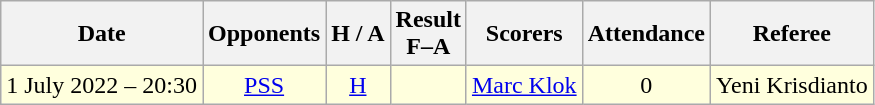<table class="wikitable" style="text-align:center">
<tr>
<th>Date</th>
<th>Opponents</th>
<th>H / A</th>
<th>Result<br>F–A</th>
<th>Scorers</th>
<th>Attendance</th>
<th>Referee</th>
</tr>
<tr style="background:#ffffdd">
<td>1 July 2022 – 20:30</td>
<td><a href='#'>PSS</a></td>
<td><a href='#'>H</a></td>
<td> </td>
<td><a href='#'>Marc Klok</a></td>
<td>0</td>
<td>Yeni Krisdianto</td>
</tr>
</table>
